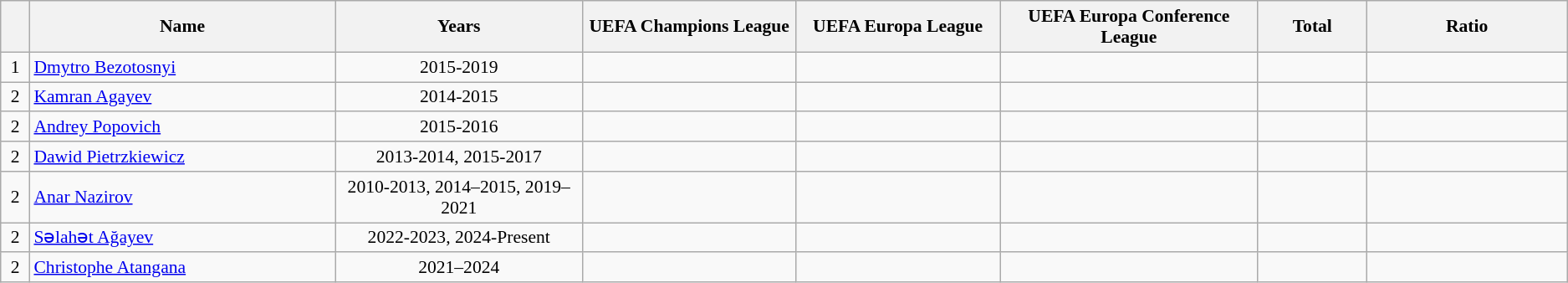<table class="wikitable sortable"  style="text-align:center; font-size:90%; ">
<tr>
<th width=20px></th>
<th width=300px>Name</th>
<th width=250px>Years</th>
<th width=200px>UEFA Champions League</th>
<th width=200px>UEFA Europa League</th>
<th width=250px>UEFA Europa Conference League</th>
<th width=100px>Total</th>
<th width=200px>Ratio</th>
</tr>
<tr>
<td>1</td>
<td align="left"> <a href='#'>Dmytro Bezotosnyi</a></td>
<td>2015-2019</td>
<td></td>
<td></td>
<td></td>
<td></td>
<td></td>
</tr>
<tr>
<td>2</td>
<td align="left"> <a href='#'>Kamran Agayev</a></td>
<td>2014-2015</td>
<td></td>
<td></td>
<td></td>
<td></td>
<td></td>
</tr>
<tr>
<td>2</td>
<td align="left"> <a href='#'>Andrey Popovich</a></td>
<td>2015-2016</td>
<td></td>
<td></td>
<td></td>
<td></td>
<td></td>
</tr>
<tr>
<td>2</td>
<td align="left"> <a href='#'>Dawid Pietrzkiewicz</a></td>
<td>2013-2014, 2015-2017</td>
<td></td>
<td></td>
<td></td>
<td></td>
<td></td>
</tr>
<tr>
<td>2</td>
<td align="left"> <a href='#'>Anar Nazirov</a></td>
<td>2010-2013, 2014–2015, 2019–2021</td>
<td></td>
<td></td>
<td></td>
<td></td>
<td></td>
</tr>
<tr>
<td>2</td>
<td align="left"> <a href='#'>Səlahət Ağayev</a></td>
<td>2022-2023, 2024-Present</td>
<td></td>
<td></td>
<td></td>
<td></td>
<td></td>
</tr>
<tr>
<td>2</td>
<td align="left"> <a href='#'>Christophe Atangana</a></td>
<td>2021–2024</td>
<td></td>
<td></td>
<td></td>
<td></td>
<td></td>
</tr>
</table>
